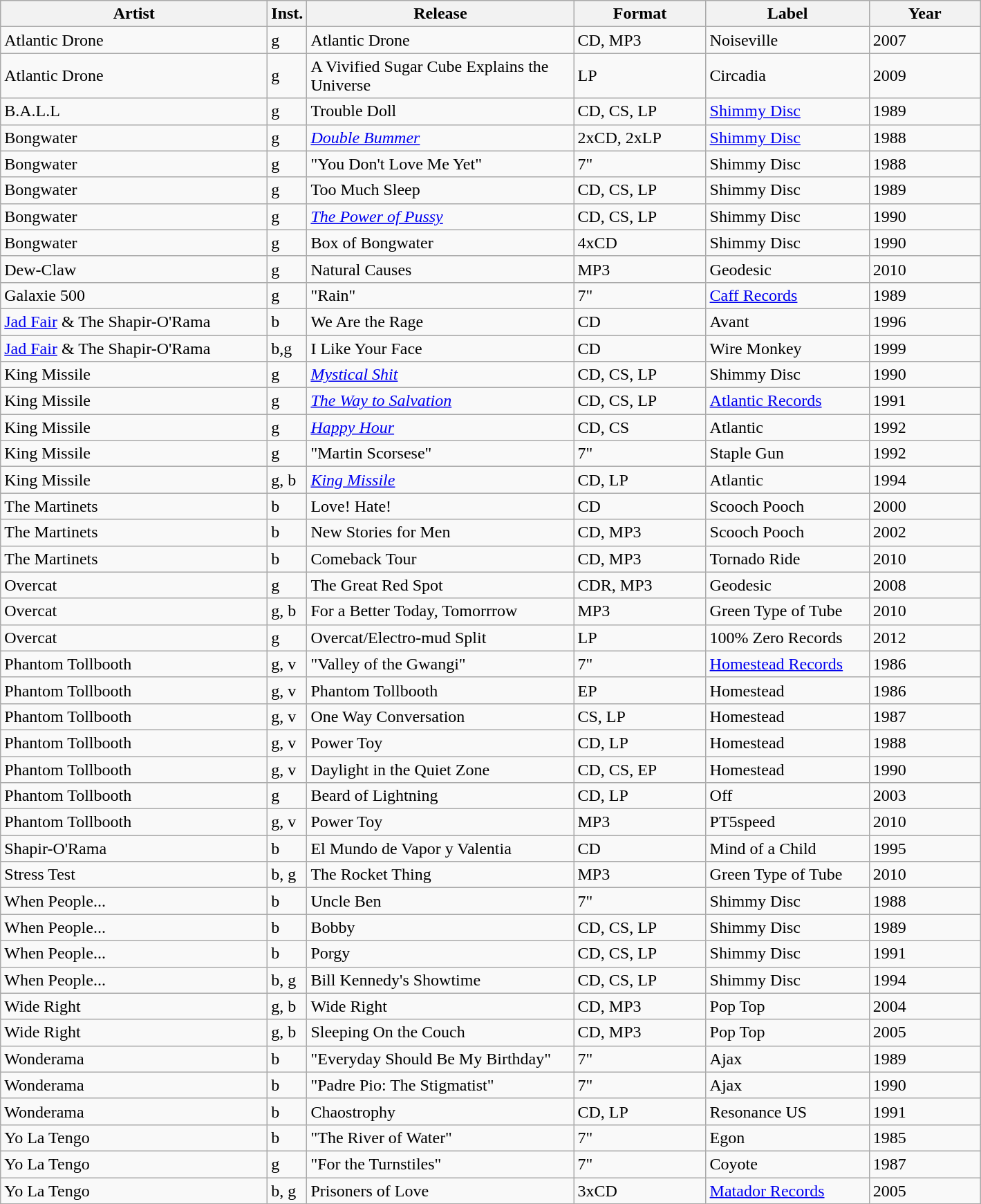<table class="wikitable">
<tr>
<th>Artist</th>
<th>Inst.</th>
<th>Release</th>
<th>Format</th>
<th>Label</th>
<th>Year</th>
</tr>
<tr>
<td width="250px">Atlantic Drone</td>
<td width="20px">g</td>
<td width="250px">Atlantic Drone</td>
<td width="120px">CD, MP3</td>
<td width="150px">Noiseville</td>
<td width="100px">2007</td>
</tr>
<tr>
<td>Atlantic Drone</td>
<td>g</td>
<td>A Vivified Sugar Cube Explains the Universe</td>
<td>LP</td>
<td>Circadia</td>
<td>2009</td>
</tr>
<tr>
<td>B.A.L.L</td>
<td>g</td>
<td>Trouble Doll</td>
<td>CD, CS, LP</td>
<td><a href='#'>Shimmy Disc</a></td>
<td>1989</td>
</tr>
<tr>
<td>Bongwater</td>
<td>g</td>
<td><em><a href='#'>Double Bummer</a></em></td>
<td>2xCD, 2xLP</td>
<td><a href='#'>Shimmy Disc</a></td>
<td>1988</td>
</tr>
<tr>
<td>Bongwater</td>
<td>g</td>
<td>"You Don't Love Me Yet"</td>
<td>7"</td>
<td>Shimmy Disc</td>
<td>1988</td>
</tr>
<tr>
<td>Bongwater</td>
<td>g</td>
<td>Too Much Sleep</td>
<td>CD, CS, LP</td>
<td>Shimmy Disc</td>
<td>1989</td>
</tr>
<tr>
<td>Bongwater</td>
<td>g</td>
<td><em><a href='#'>The Power of Pussy</a></em></td>
<td>CD, CS, LP</td>
<td>Shimmy Disc</td>
<td>1990</td>
</tr>
<tr>
<td>Bongwater</td>
<td>g</td>
<td>Box of Bongwater</td>
<td>4xCD</td>
<td>Shimmy Disc</td>
<td>1990</td>
</tr>
<tr>
<td>Dew-Claw</td>
<td>g</td>
<td>Natural Causes</td>
<td>MP3</td>
<td>Geodesic</td>
<td>2010</td>
</tr>
<tr>
<td>Galaxie 500</td>
<td>g</td>
<td>"Rain"</td>
<td>7"</td>
<td><a href='#'>Caff Records</a></td>
<td>1989</td>
</tr>
<tr>
<td><a href='#'>Jad Fair</a> & The Shapir-O'Rama</td>
<td>b</td>
<td>We Are the Rage</td>
<td>CD</td>
<td>Avant</td>
<td>1996</td>
</tr>
<tr>
<td><a href='#'>Jad Fair</a> & The Shapir-O'Rama</td>
<td>b,g</td>
<td>I Like Your Face</td>
<td>CD</td>
<td>Wire Monkey</td>
<td>1999</td>
</tr>
<tr>
<td>King Missile</td>
<td>g</td>
<td><em><a href='#'>Mystical Shit</a></em></td>
<td>CD, CS, LP</td>
<td>Shimmy Disc</td>
<td>1990</td>
</tr>
<tr>
<td>King Missile</td>
<td>g</td>
<td><em><a href='#'>The Way to Salvation</a></em></td>
<td>CD, CS, LP</td>
<td><a href='#'>Atlantic Records</a></td>
<td>1991</td>
</tr>
<tr>
<td>King Missile</td>
<td>g</td>
<td><em><a href='#'>Happy Hour</a></em></td>
<td>CD, CS</td>
<td>Atlantic</td>
<td>1992</td>
</tr>
<tr>
<td>King Missile</td>
<td>g</td>
<td>"Martin Scorsese"</td>
<td>7"</td>
<td>Staple Gun</td>
<td>1992</td>
</tr>
<tr>
<td>King Missile</td>
<td>g, b</td>
<td><em><a href='#'>King Missile</a></em></td>
<td>CD, LP</td>
<td>Atlantic</td>
<td>1994</td>
</tr>
<tr>
<td>The Martinets</td>
<td>b</td>
<td>Love! Hate!</td>
<td>CD</td>
<td>Scooch Pooch</td>
<td>2000</td>
</tr>
<tr>
<td>The Martinets</td>
<td>b</td>
<td>New Stories for Men</td>
<td>CD, MP3</td>
<td>Scooch Pooch</td>
<td>2002</td>
</tr>
<tr>
<td>The Martinets</td>
<td>b</td>
<td>Comeback Tour</td>
<td>CD, MP3</td>
<td>Tornado Ride</td>
<td>2010</td>
</tr>
<tr>
<td>Overcat</td>
<td>g</td>
<td>The Great Red Spot</td>
<td>CDR, MP3</td>
<td>Geodesic</td>
<td>2008</td>
</tr>
<tr>
<td>Overcat</td>
<td>g, b</td>
<td>For a Better Today, Tomorrrow</td>
<td>MP3</td>
<td>Green Type of Tube</td>
<td>2010</td>
</tr>
<tr>
<td>Overcat</td>
<td>g</td>
<td>Overcat/Electro-mud Split</td>
<td>LP</td>
<td>100% Zero Records</td>
<td>2012</td>
</tr>
<tr>
<td>Phantom Tollbooth</td>
<td>g, v</td>
<td>"Valley of the Gwangi"</td>
<td>7"</td>
<td><a href='#'>Homestead Records</a></td>
<td>1986</td>
</tr>
<tr>
<td>Phantom Tollbooth</td>
<td>g, v</td>
<td>Phantom Tollbooth</td>
<td>EP</td>
<td>Homestead</td>
<td>1986</td>
</tr>
<tr>
<td>Phantom Tollbooth</td>
<td>g, v</td>
<td>One Way Conversation</td>
<td>CS, LP</td>
<td>Homestead</td>
<td>1987</td>
</tr>
<tr>
<td>Phantom Tollbooth</td>
<td>g, v</td>
<td>Power Toy</td>
<td>CD, LP</td>
<td>Homestead</td>
<td>1988</td>
</tr>
<tr>
<td>Phantom Tollbooth</td>
<td>g, v</td>
<td>Daylight in the Quiet Zone</td>
<td>CD, CS, EP</td>
<td>Homestead</td>
<td>1990</td>
</tr>
<tr>
<td>Phantom Tollbooth</td>
<td>g</td>
<td>Beard of Lightning</td>
<td>CD, LP</td>
<td>Off</td>
<td>2003</td>
</tr>
<tr>
<td>Phantom Tollbooth</td>
<td>g, v</td>
<td>Power Toy</td>
<td>MP3</td>
<td>PT5speed</td>
<td>2010</td>
</tr>
<tr>
<td>Shapir-O'Rama</td>
<td>b</td>
<td>El Mundo de Vapor y Valentia</td>
<td>CD</td>
<td>Mind of a Child</td>
<td>1995</td>
</tr>
<tr>
<td>Stress Test</td>
<td>b, g</td>
<td>The Rocket Thing</td>
<td>MP3</td>
<td>Green Type of Tube</td>
<td>2010</td>
</tr>
<tr>
<td>When People...</td>
<td>b</td>
<td>Uncle Ben</td>
<td>7"</td>
<td>Shimmy Disc</td>
<td>1988</td>
</tr>
<tr>
<td>When People...</td>
<td>b</td>
<td>Bobby</td>
<td>CD, CS, LP</td>
<td>Shimmy Disc</td>
<td>1989</td>
</tr>
<tr>
<td>When People...</td>
<td>b</td>
<td>Porgy</td>
<td>CD, CS, LP</td>
<td>Shimmy Disc</td>
<td>1991</td>
</tr>
<tr>
<td>When People...</td>
<td>b, g</td>
<td>Bill Kennedy's Showtime</td>
<td>CD, CS, LP</td>
<td>Shimmy Disc</td>
<td>1994</td>
</tr>
<tr>
<td>Wide Right</td>
<td>g, b</td>
<td>Wide Right</td>
<td>CD, MP3</td>
<td>Pop Top</td>
<td>2004</td>
</tr>
<tr>
<td>Wide Right</td>
<td>g, b</td>
<td>Sleeping On the Couch</td>
<td>CD, MP3</td>
<td>Pop Top</td>
<td>2005</td>
</tr>
<tr>
<td>Wonderama</td>
<td>b</td>
<td>"Everyday Should Be My Birthday"</td>
<td>7"</td>
<td>Ajax</td>
<td>1989</td>
</tr>
<tr>
<td>Wonderama</td>
<td>b</td>
<td>"Padre Pio: The Stigmatist"</td>
<td>7"</td>
<td>Ajax</td>
<td>1990</td>
</tr>
<tr>
<td>Wonderama</td>
<td>b</td>
<td>Chaostrophy</td>
<td>CD, LP</td>
<td>Resonance US</td>
<td>1991</td>
</tr>
<tr>
<td>Yo La Tengo</td>
<td>b</td>
<td>"The River of Water"</td>
<td>7"</td>
<td>Egon</td>
<td>1985</td>
</tr>
<tr>
<td>Yo La Tengo</td>
<td>g</td>
<td>"For the Turnstiles"</td>
<td>7"</td>
<td>Coyote</td>
<td>1987</td>
</tr>
<tr>
<td>Yo La Tengo</td>
<td>b, g</td>
<td>Prisoners of Love</td>
<td>3xCD</td>
<td><a href='#'>Matador Records</a></td>
<td>2005</td>
</tr>
</table>
